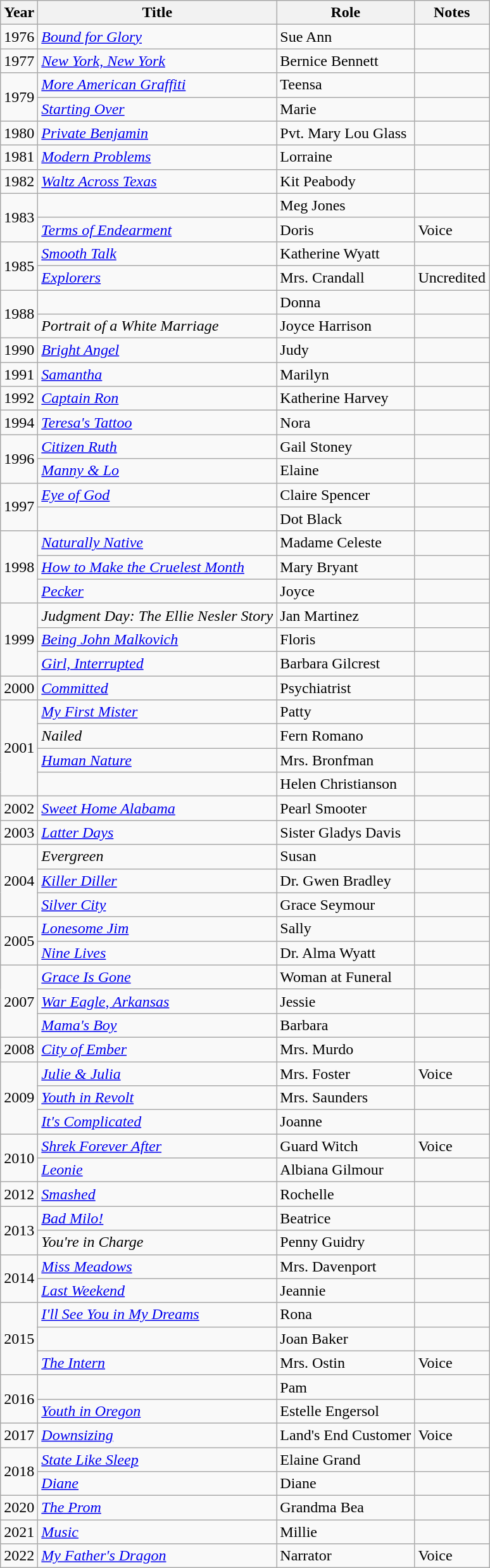<table class="wikitable sortable" style="font-size: 100%;">
<tr>
<th>Year</th>
<th>Title</th>
<th>Role</th>
<th class="unsortable">Notes</th>
</tr>
<tr>
<td>1976</td>
<td><em><a href='#'>Bound for Glory</a></em></td>
<td>Sue Ann</td>
<td></td>
</tr>
<tr>
<td>1977</td>
<td><em><a href='#'>New York, New York</a></em></td>
<td>Bernice Bennett</td>
<td></td>
</tr>
<tr>
<td rowspan=2>1979</td>
<td><em><a href='#'>More American Graffiti</a></em></td>
<td>Teensa</td>
<td></td>
</tr>
<tr>
<td><em><a href='#'>Starting Over</a></em></td>
<td>Marie</td>
<td></td>
</tr>
<tr>
<td>1980</td>
<td><em><a href='#'>Private Benjamin</a></em></td>
<td>Pvt. Mary Lou Glass</td>
<td></td>
</tr>
<tr>
<td>1981</td>
<td><em><a href='#'>Modern Problems</a></em></td>
<td>Lorraine</td>
<td></td>
</tr>
<tr>
<td>1982</td>
<td><em><a href='#'>Waltz Across Texas</a></em></td>
<td>Kit Peabody</td>
<td></td>
</tr>
<tr>
<td rowspan=2>1983</td>
<td><em></em></td>
<td>Meg Jones</td>
<td></td>
</tr>
<tr>
<td><em><a href='#'>Terms of Endearment</a></em></td>
<td>Doris</td>
<td>Voice</td>
</tr>
<tr>
<td rowspan=2>1985</td>
<td><em><a href='#'>Smooth Talk</a></em></td>
<td>Katherine Wyatt</td>
<td></td>
</tr>
<tr>
<td><em><a href='#'>Explorers</a></em></td>
<td>Mrs. Crandall</td>
<td>Uncredited</td>
</tr>
<tr>
<td rowspan=2>1988</td>
<td><em></em></td>
<td>Donna</td>
<td></td>
</tr>
<tr>
<td><em>Portrait of a White Marriage</em></td>
<td>Joyce Harrison</td>
<td></td>
</tr>
<tr>
<td>1990</td>
<td><em><a href='#'>Bright Angel</a></em></td>
<td>Judy</td>
<td></td>
</tr>
<tr>
<td>1991</td>
<td><em><a href='#'>Samantha</a></em></td>
<td>Marilyn</td>
<td></td>
</tr>
<tr>
<td>1992</td>
<td><em><a href='#'>Captain Ron</a></em></td>
<td>Katherine Harvey</td>
<td></td>
</tr>
<tr>
<td>1994</td>
<td><em><a href='#'>Teresa's Tattoo</a></em></td>
<td>Nora</td>
<td></td>
</tr>
<tr>
<td rowspan=2>1996</td>
<td><em><a href='#'>Citizen Ruth</a></em></td>
<td>Gail Stoney</td>
<td></td>
</tr>
<tr>
<td><em><a href='#'>Manny & Lo</a></em></td>
<td>Elaine</td>
<td></td>
</tr>
<tr>
<td rowspan=2>1997</td>
<td><em><a href='#'>Eye of God</a></em></td>
<td>Claire Spencer</td>
<td></td>
</tr>
<tr>
<td><em></em></td>
<td>Dot Black</td>
<td></td>
</tr>
<tr>
<td rowspan=3>1998</td>
<td><em><a href='#'>Naturally Native</a></em></td>
<td>Madame Celeste</td>
<td></td>
</tr>
<tr>
<td><em><a href='#'>How to Make the Cruelest Month</a></em></td>
<td>Mary Bryant</td>
<td></td>
</tr>
<tr>
<td><em><a href='#'>Pecker</a></em></td>
<td>Joyce</td>
<td></td>
</tr>
<tr>
<td rowspan=3>1999</td>
<td><em>Judgment Day: The Ellie Nesler Story</em></td>
<td>Jan Martinez</td>
<td></td>
</tr>
<tr>
<td><em><a href='#'>Being John Malkovich</a></em></td>
<td>Floris</td>
<td></td>
</tr>
<tr>
<td><em><a href='#'>Girl, Interrupted</a></em></td>
<td>Barbara Gilcrest</td>
<td></td>
</tr>
<tr>
<td>2000</td>
<td><em><a href='#'>Committed</a></em></td>
<td>Psychiatrist</td>
<td></td>
</tr>
<tr>
<td rowspan=4>2001</td>
<td><em><a href='#'>My First Mister</a></em></td>
<td>Patty</td>
<td></td>
</tr>
<tr>
<td><em>Nailed</em></td>
<td>Fern Romano</td>
<td></td>
</tr>
<tr>
<td><em><a href='#'>Human Nature</a></em></td>
<td>Mrs. Bronfman</td>
<td></td>
</tr>
<tr>
<td><em></em></td>
<td>Helen Christianson</td>
<td></td>
</tr>
<tr>
<td>2002</td>
<td><em><a href='#'>Sweet Home Alabama</a></em></td>
<td>Pearl Smooter</td>
<td></td>
</tr>
<tr>
<td>2003</td>
<td><em><a href='#'>Latter Days</a></em></td>
<td>Sister Gladys Davis</td>
<td></td>
</tr>
<tr>
<td rowspan=3>2004</td>
<td><em>Evergreen</em></td>
<td>Susan</td>
<td></td>
</tr>
<tr>
<td><em><a href='#'>Killer Diller</a></em></td>
<td>Dr. Gwen Bradley</td>
<td></td>
</tr>
<tr>
<td><em><a href='#'>Silver City</a></em></td>
<td>Grace Seymour</td>
<td></td>
</tr>
<tr>
<td rowspan=2>2005</td>
<td><em><a href='#'>Lonesome Jim</a></em></td>
<td>Sally</td>
<td></td>
</tr>
<tr>
<td><em><a href='#'>Nine Lives</a></em></td>
<td>Dr. Alma Wyatt</td>
<td></td>
</tr>
<tr>
<td rowspan=3>2007</td>
<td><em><a href='#'>Grace Is Gone</a></em></td>
<td>Woman at Funeral</td>
<td></td>
</tr>
<tr>
<td><em><a href='#'>War Eagle, Arkansas</a></em></td>
<td>Jessie</td>
<td></td>
</tr>
<tr>
<td><em><a href='#'>Mama's Boy</a></em></td>
<td>Barbara</td>
<td></td>
</tr>
<tr>
<td>2008</td>
<td><em><a href='#'>City of Ember</a></em></td>
<td>Mrs. Murdo</td>
<td></td>
</tr>
<tr>
<td rowspan=3>2009</td>
<td><em><a href='#'>Julie & Julia</a></em></td>
<td>Mrs. Foster</td>
<td>Voice</td>
</tr>
<tr>
<td><em><a href='#'>Youth in Revolt</a></em></td>
<td>Mrs. Saunders</td>
<td></td>
</tr>
<tr>
<td><em><a href='#'>It's Complicated</a></em></td>
<td>Joanne</td>
<td></td>
</tr>
<tr>
<td rowspan=2>2010</td>
<td><em><a href='#'>Shrek Forever After</a></em></td>
<td>Guard Witch</td>
<td>Voice</td>
</tr>
<tr>
<td><em><a href='#'>Leonie</a></em></td>
<td>Albiana Gilmour</td>
<td></td>
</tr>
<tr>
<td>2012</td>
<td><em><a href='#'>Smashed</a></em></td>
<td>Rochelle</td>
<td></td>
</tr>
<tr>
<td rowspan=2>2013</td>
<td><em><a href='#'>Bad Milo!</a></em></td>
<td>Beatrice</td>
<td></td>
</tr>
<tr>
<td><em>You're in Charge</em></td>
<td>Penny Guidry</td>
<td></td>
</tr>
<tr>
<td rowspan=2>2014</td>
<td><em><a href='#'>Miss Meadows</a></em></td>
<td>Mrs. Davenport</td>
<td></td>
</tr>
<tr>
<td><em><a href='#'>Last Weekend</a></em></td>
<td>Jeannie</td>
<td></td>
</tr>
<tr>
<td rowspan=3>2015</td>
<td><em><a href='#'>I'll See You in My Dreams</a></em></td>
<td>Rona</td>
<td></td>
</tr>
<tr>
<td><em></em></td>
<td>Joan Baker</td>
<td></td>
</tr>
<tr>
<td><em><a href='#'>The Intern</a></em></td>
<td>Mrs. Ostin</td>
<td>Voice</td>
</tr>
<tr>
<td rowspan=2>2016</td>
<td><em></em></td>
<td>Pam</td>
<td></td>
</tr>
<tr>
<td><em><a href='#'>Youth in Oregon</a></em></td>
<td>Estelle Engersol</td>
<td></td>
</tr>
<tr>
<td>2017</td>
<td><em><a href='#'>Downsizing</a></em></td>
<td>Land's End Customer</td>
<td>Voice</td>
</tr>
<tr>
<td rowspan=2>2018</td>
<td><em><a href='#'>State Like Sleep</a></em></td>
<td>Elaine Grand</td>
<td></td>
</tr>
<tr>
<td><em><a href='#'>Diane</a></em></td>
<td>Diane</td>
<td></td>
</tr>
<tr>
<td>2020</td>
<td><em><a href='#'>The Prom</a></em></td>
<td>Grandma Bea</td>
<td></td>
</tr>
<tr>
<td>2021</td>
<td><em><a href='#'>Music</a></em></td>
<td>Millie</td>
<td></td>
</tr>
<tr>
<td>2022</td>
<td><em><a href='#'>My Father's Dragon</a></em></td>
<td>Narrator</td>
<td>Voice</td>
</tr>
</table>
